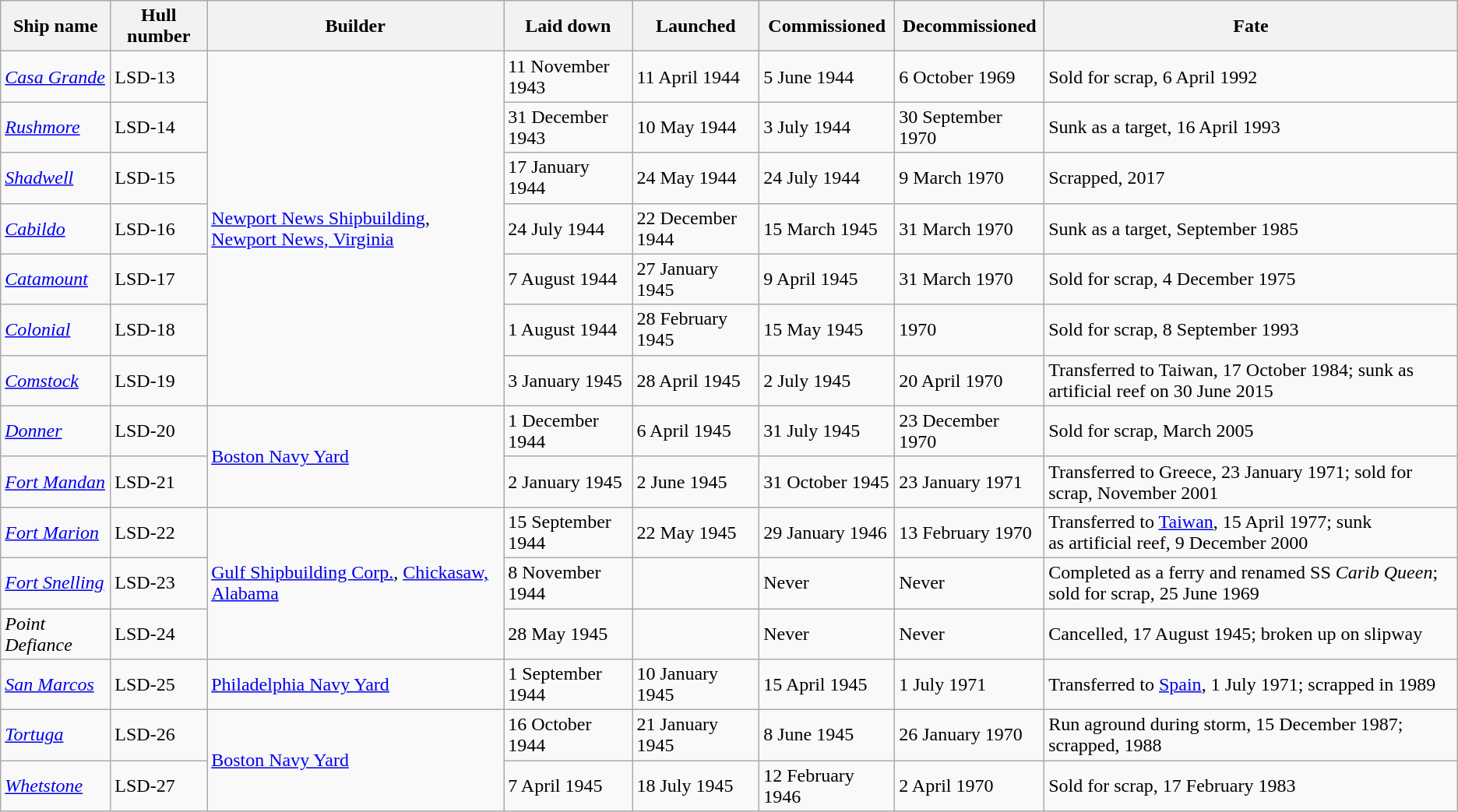<table class="wikitable sortable">
<tr>
<th>Ship name</th>
<th>Hull number</th>
<th>Builder</th>
<th>Laid down</th>
<th>Launched</th>
<th>Commissioned</th>
<th>Decommissioned</th>
<th>Fate</th>
</tr>
<tr>
<td><a href='#'><em>Casa Grande</em></a></td>
<td>LSD-13</td>
<td rowspan=7><a href='#'>Newport News Shipbuilding</a>, <a href='#'>Newport News, Virginia</a></td>
<td>11 November 1943</td>
<td>11 April 1944</td>
<td>5 June 1944</td>
<td>6 October 1969</td>
<td>Sold for scrap, 6 April 1992</td>
</tr>
<tr>
<td><a href='#'><em>Rushmore</em></a></td>
<td>LSD-14</td>
<td>31 December 1943</td>
<td>10 May 1944</td>
<td>3 July 1944</td>
<td>30 September 1970</td>
<td>Sunk as a target, 16 April 1993</td>
</tr>
<tr>
<td><a href='#'><em>Shadwell</em></a></td>
<td>LSD-15</td>
<td>17 January 1944</td>
<td>24 May 1944</td>
<td>24 July 1944</td>
<td>9 March 1970</td>
<td>Scrapped, 2017</td>
</tr>
<tr>
<td><a href='#'><em>Cabildo</em></a></td>
<td>LSD-16</td>
<td>24 July 1944</td>
<td>22 December 1944</td>
<td>15 March 1945</td>
<td>31 March 1970</td>
<td>Sunk as a target, September 1985</td>
</tr>
<tr>
<td><a href='#'><em>Catamount</em></a></td>
<td>LSD-17</td>
<td>7 August 1944</td>
<td>27 January 1945</td>
<td>9 April 1945</td>
<td>31 March 1970</td>
<td>Sold for scrap, 4 December 1975</td>
</tr>
<tr>
<td><a href='#'><em>Colonial</em></a></td>
<td>LSD-18</td>
<td>1 August 1944</td>
<td>28 February 1945</td>
<td>15 May 1945</td>
<td>1970</td>
<td>Sold for scrap, 8 September 1993</td>
</tr>
<tr>
<td><a href='#'><em>Comstock</em></a></td>
<td>LSD-19</td>
<td>3 January 1945</td>
<td>28 April 1945</td>
<td>2 July 1945</td>
<td>20 April 1970</td>
<td>Transferred to Taiwan, 17 October 1984; sunk as artificial reef on 30 June 2015</td>
</tr>
<tr>
<td><a href='#'><em>Donner</em></a></td>
<td>LSD-20</td>
<td rowspan=2><a href='#'>Boston Navy Yard</a></td>
<td>1 December 1944</td>
<td>6 April 1945</td>
<td>31 July 1945</td>
<td>23 December 1970</td>
<td>Sold for scrap, March 2005</td>
</tr>
<tr>
<td><a href='#'><em>Fort Mandan</em></a></td>
<td>LSD-21</td>
<td>2 January 1945</td>
<td>2 June 1945</td>
<td>31 October 1945</td>
<td>23 January 1971</td>
<td>Transferred to Greece, 23 January 1971; sold for scrap, November 2001</td>
</tr>
<tr>
<td><a href='#'><em>Fort Marion</em></a></td>
<td>LSD-22</td>
<td rowspan=3><a href='#'>Gulf Shipbuilding Corp.</a>, <a href='#'>Chickasaw, Alabama</a></td>
<td>15 September 1944</td>
<td>22 May 1945</td>
<td>29 January 1946</td>
<td>13 February 1970</td>
<td>Transferred to <a href='#'>Taiwan</a>, 15 April 1977; sunk as artificial reef, 9 December 2000</td>
</tr>
<tr>
<td><a href='#'><em>Fort Snelling</em></a></td>
<td>LSD-23</td>
<td>8 November 1944</td>
<td></td>
<td>Never</td>
<td>Never</td>
<td>Completed as a ferry and renamed SS <em>Carib Queen</em>; sold for scrap, 25 June 1969</td>
</tr>
<tr>
<td><em>Point Defiance</em></td>
<td>LSD-24</td>
<td>28 May 1945</td>
<td></td>
<td>Never</td>
<td>Never</td>
<td>Cancelled, 17 August 1945; broken up on slipway</td>
</tr>
<tr>
<td><a href='#'><em>San Marcos</em></a></td>
<td>LSD-25</td>
<td><a href='#'>Philadelphia Navy Yard</a></td>
<td>1 September 1944</td>
<td>10 January 1945</td>
<td>15 April 1945</td>
<td>1 July 1971</td>
<td>Transferred to <a href='#'>Spain</a>, 1 July 1971; scrapped in 1989</td>
</tr>
<tr>
<td><a href='#'><em>Tortuga</em></a></td>
<td>LSD-26</td>
<td rowspan=2><a href='#'>Boston Navy Yard</a></td>
<td>16 October 1944</td>
<td>21 January 1945</td>
<td>8 June 1945</td>
<td>26 January 1970</td>
<td>Run aground during storm, 15 December 1987; scrapped, 1988</td>
</tr>
<tr>
<td><a href='#'><em>Whetstone</em></a></td>
<td>LSD-27</td>
<td>7 April 1945</td>
<td>18 July 1945</td>
<td>12 February 1946</td>
<td>2 April 1970</td>
<td>Sold for scrap, 17 February 1983</td>
</tr>
</table>
